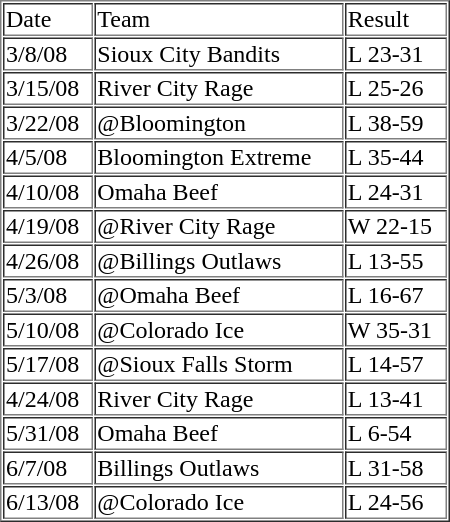<table border="1" cellpadding="1" cellspacing="1" style="width: 300px; height: 318px;">
<tr>
<td>Date</td>
<td>Team</td>
<td>Result</td>
</tr>
<tr>
<td>3/8/08</td>
<td>Sioux City Bandits</td>
<td>L 23-31</td>
</tr>
<tr>
<td>3/15/08</td>
<td>River City Rage</td>
<td>L 25-26</td>
</tr>
<tr>
<td>3/22/08</td>
<td>@Bloomington</td>
<td>L 38-59</td>
</tr>
<tr>
<td>4/5/08</td>
<td>Bloomington Extreme</td>
<td>L 35-44</td>
</tr>
<tr>
<td>4/10/08</td>
<td>Omaha Beef</td>
<td>L 24-31</td>
</tr>
<tr>
<td>4/19/08</td>
<td>@River City Rage</td>
<td>W 22-15</td>
</tr>
<tr>
<td>4/26/08</td>
<td>@Billings Outlaws</td>
<td>L 13-55</td>
</tr>
<tr>
<td>5/3/08</td>
<td>@Omaha Beef</td>
<td>L 16-67</td>
</tr>
<tr>
<td>5/10/08</td>
<td>@Colorado Ice</td>
<td>W 35-31</td>
</tr>
<tr>
<td>5/17/08</td>
<td>@Sioux Falls Storm</td>
<td>L 14-57</td>
</tr>
<tr>
<td>4/24/08</td>
<td>River City Rage</td>
<td>L 13-41</td>
</tr>
<tr>
<td>5/31/08</td>
<td>Omaha Beef</td>
<td>L 6-54</td>
</tr>
<tr>
<td>6/7/08</td>
<td>Billings Outlaws</td>
<td>L 31-58</td>
</tr>
<tr>
<td>6/13/08</td>
<td>@Colorado Ice</td>
<td>L 24-56</td>
</tr>
</table>
